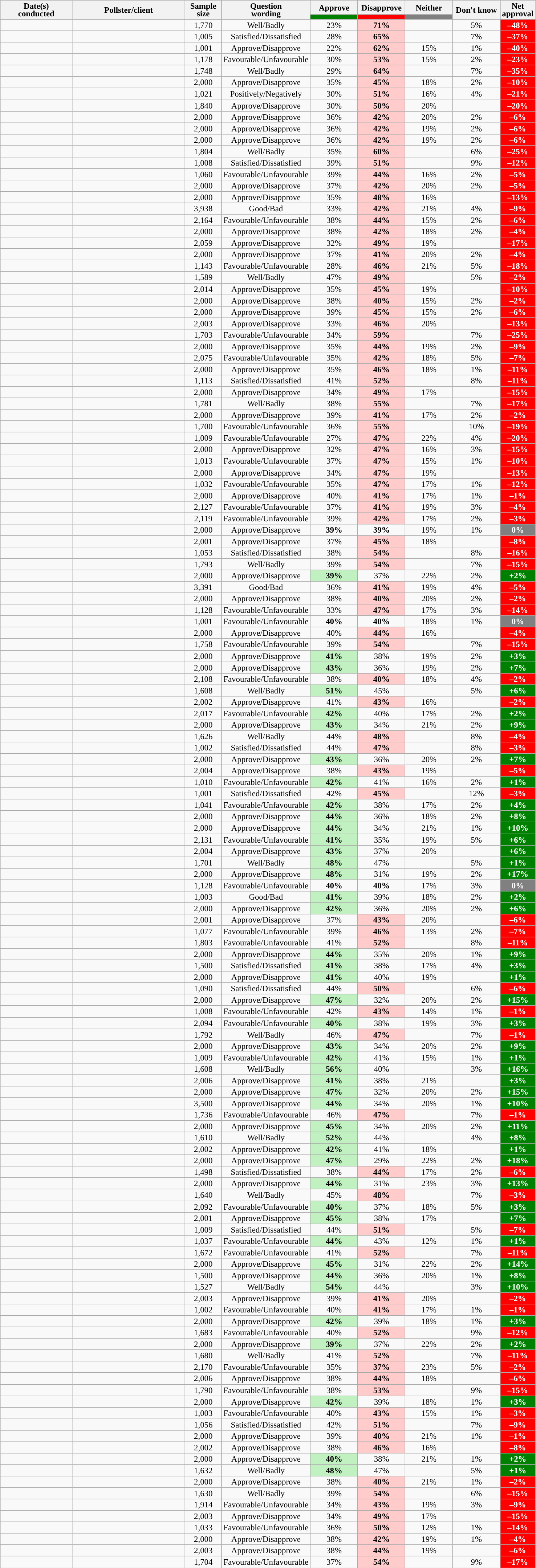<table class="wikitable collapsible sortable mw-datatable" style="text-align:center;font-size:95%;line-height:14px;">
<tr>
<th style="width:125px;" rowspan="2">Date(s)<br>conducted</th>
<th style="width:200px;" rowspan="2">Pollster/client</th>
<th style="width:60px;" rowspan="2">Sample size</th>
<th style="width:120px;" rowspan="2">Question<br>wording</th>
<th class="unsortable" style="width:80px;">Approve</th>
<th class="unsortable" style="width: 80px;">Disapprove</th>
<th class="unsortable" style="width:80px;">Neither</th>
<th class="unsortable" style="width:80px;" rowspan="2">Don't know</th>
<th class="unsortable" style="width:20px;" rowspan="2">Net approval</th>
</tr>
<tr>
<th class="unsortable" style="color:inherit;background:green;width:60px;"></th>
<th class="unsortable" style="color:inherit;background:red;width:60px;"></th>
<th class="unsortable" style="background:grey;width:60px;"></th>
</tr>
<tr>
<td></td>
<td></td>
<td>1,770</td>
<td>Well/Badly</td>
<td>23%</td>
<td style="background:#ffcccb"><strong>71%</strong></td>
<td></td>
<td>5%</td>
<td style="background:red;color:white"><strong>–48%</strong></td>
</tr>
<tr>
<td></td>
<td></td>
<td>1,005</td>
<td>Satisfied/Dissatisfied</td>
<td>28%</td>
<td style="background:#ffcccb"><strong>65%</strong></td>
<td></td>
<td>7%</td>
<td style="background:red;color:white;"><strong>–37%</strong></td>
</tr>
<tr>
<td></td>
<td></td>
<td>1,001</td>
<td>Approve/Disapprove</td>
<td>22%</td>
<td style="background:#ffcccb"><strong>62%</strong></td>
<td>15%</td>
<td>1%</td>
<td style="background:red;color:white"><strong>–40%</strong></td>
</tr>
<tr>
<td></td>
<td></td>
<td>1,178</td>
<td>Favourable/Unfavourable</td>
<td>30%</td>
<td style="background:#ffcccb"><strong>53%</strong></td>
<td>15%</td>
<td>2%</td>
<td style="background:red;color:white;"><strong>–23%</strong></td>
</tr>
<tr>
<td></td>
<td></td>
<td>1,748</td>
<td>Well/Badly</td>
<td>29%</td>
<td style="background:#ffcccb"><strong>64%</strong></td>
<td></td>
<td>7%</td>
<td style="background:red;color:white"><strong>–35%</strong></td>
</tr>
<tr>
<td></td>
<td></td>
<td>2,000</td>
<td>Approve/Disapprove</td>
<td>35%</td>
<td style="background:#ffcccb"><strong>45%</strong></td>
<td>18%</td>
<td>2%</td>
<td style="background:red;color:white;"><strong>–10%</strong></td>
</tr>
<tr>
<td></td>
<td></td>
<td>1,021</td>
<td>Positively/Negatively</td>
<td>30%</td>
<td style="background:#ffcccb"><strong>51%</strong></td>
<td>16%</td>
<td>4%</td>
<td style="background:red;color:white;"><strong>–21%</strong></td>
</tr>
<tr>
<td></td>
<td></td>
<td>1,840</td>
<td>Approve/Disapprove</td>
<td>30%</td>
<td style="background:#ffcccb"><strong>50%</strong></td>
<td>20%</td>
<td></td>
<td style="background:red;color:white;"><strong>–20%</strong></td>
</tr>
<tr>
<td></td>
<td></td>
<td>2,000</td>
<td>Approve/Disapprove</td>
<td>36%</td>
<td style="background:#ffcccb"><strong>42%</strong></td>
<td>20%</td>
<td>2%</td>
<td style="background:red;color:white;"><strong>–6%</strong></td>
</tr>
<tr>
<td></td>
<td></td>
<td>2,000</td>
<td>Approve/Disapprove</td>
<td>36%</td>
<td style="background:#ffcccb"><strong>42%</strong></td>
<td>19%</td>
<td>2%</td>
<td style="background:red;color:white;"><strong>–6%</strong></td>
</tr>
<tr>
<td></td>
<td></td>
<td>2,000</td>
<td>Approve/Disapprove</td>
<td>36%</td>
<td style="background:#ffcccb"><strong>42%</strong></td>
<td>19%</td>
<td>2%</td>
<td style="background:red;color:white;"><strong>–6%</strong></td>
</tr>
<tr>
<td></td>
<td></td>
<td>1,804</td>
<td>Well/Badly</td>
<td>35%</td>
<td style="background:#ffcccb"><strong>60%</strong></td>
<td></td>
<td>6%</td>
<td style="background:red;color:white"><strong>–25%</strong></td>
</tr>
<tr>
<td></td>
<td></td>
<td>1,008</td>
<td>Satisfied/Dissatisfied</td>
<td>39%</td>
<td style="background:#ffcccb"><strong>51%</strong></td>
<td></td>
<td>9%</td>
<td style="background:red;color:white;"><strong>–12%</strong></td>
</tr>
<tr>
<td></td>
<td></td>
<td>1,060</td>
<td>Favourable/Unfavourable</td>
<td>39%</td>
<td style="background:#ffcccb"><strong>44%</strong></td>
<td>16%</td>
<td>2%</td>
<td style="background:red;color:white;"><strong>–5%</strong></td>
</tr>
<tr>
<td></td>
<td></td>
<td>2,000</td>
<td>Approve/Disapprove</td>
<td>37%</td>
<td style="background:#ffcccb"><strong>42%</strong></td>
<td>20%</td>
<td>2%</td>
<td style="background:red;color:white;"><strong>–5%</strong></td>
</tr>
<tr>
<td></td>
<td></td>
<td>2,000</td>
<td>Approve/Disapprove</td>
<td>35%</td>
<td style="background:#ffcccb"><strong>48%</strong></td>
<td>16%</td>
<td></td>
<td style="background:red;color:white;"><strong>–13%</strong></td>
</tr>
<tr>
<td></td>
<td></td>
<td>3,938</td>
<td>Good/Bad</td>
<td>33%</td>
<td style="background:#ffcccb"><strong>42%</strong></td>
<td>21%</td>
<td>4%</td>
<td style="background:red;color:white;"><strong>–9%</strong></td>
</tr>
<tr>
<td></td>
<td></td>
<td>2,164</td>
<td>Favourable/Unfavourable</td>
<td>38%</td>
<td style="background:#ffcccb"><strong>44%</strong></td>
<td>15%</td>
<td>2%</td>
<td style="background:red;color:white;"><strong>–6%</strong></td>
</tr>
<tr>
<td></td>
<td></td>
<td>2,000</td>
<td>Approve/Disapprove</td>
<td>38%</td>
<td style="background:#ffcccb"><strong>42%</strong></td>
<td>18%</td>
<td>2%</td>
<td style="background:red;color:white;"><strong>–4%</strong></td>
</tr>
<tr>
<td></td>
<td></td>
<td>2,059</td>
<td>Approve/Disapprove</td>
<td>32%</td>
<td style="background:#ffcccb"><strong>49%</strong></td>
<td>19%</td>
<td></td>
<td style="background:red;color:white;"><strong>–17%</strong></td>
</tr>
<tr>
<td></td>
<td></td>
<td>2,000</td>
<td>Approve/Disapprove</td>
<td>37%</td>
<td style="background:#ffcccb"><strong>41%</strong></td>
<td>20%</td>
<td>2%</td>
<td style="background:red;color:white;"><strong>–4%</strong></td>
</tr>
<tr>
<td></td>
<td></td>
<td>1,143</td>
<td>Favourable/Unfavourable</td>
<td>28%</td>
<td style="background:#ffcccb"><strong>46%</strong></td>
<td>21%</td>
<td>5%</td>
<td style="background:red;color:white;"><strong>–18%</strong></td>
</tr>
<tr>
<td></td>
<td></td>
<td>1,589</td>
<td>Well/Badly</td>
<td>47%</td>
<td style="background:#ffcccb"><strong>49%</strong></td>
<td></td>
<td>5%</td>
<td style="background:red;color:white;"><strong>–2%</strong></td>
</tr>
<tr>
<td></td>
<td></td>
<td>2,014</td>
<td>Approve/Disapprove</td>
<td>35%</td>
<td style="background:#ffcccb"><strong>45%</strong></td>
<td>19%</td>
<td></td>
<td style="background:red;color:white;"><strong>–10%</strong></td>
</tr>
<tr>
<td></td>
<td></td>
<td>2,000</td>
<td>Approve/Disapprove</td>
<td>38%</td>
<td style="background:#ffcccb"><strong>40%</strong></td>
<td>15%</td>
<td>2%</td>
<td style="background:red;color:white;"><strong>–2%</strong></td>
</tr>
<tr>
<td></td>
<td></td>
<td>2,000</td>
<td>Approve/Disapprove</td>
<td>39%</td>
<td style="background:#ffcccb"><strong>45%</strong></td>
<td>15%</td>
<td>2%</td>
<td style="background:red;color:white;"><strong>–6%</strong></td>
</tr>
<tr>
<td></td>
<td></td>
<td>2,003</td>
<td>Approve/Disapprove</td>
<td>33%</td>
<td style="background:#ffcccb"><strong>46%</strong></td>
<td>20%</td>
<td></td>
<td style="background:red;color:white;"><strong>–13%</strong></td>
</tr>
<tr>
<td></td>
<td></td>
<td>1,703</td>
<td>Favourable/Unfavourable</td>
<td>34%</td>
<td style="background:#ffcccb"><strong>59%</strong></td>
<td></td>
<td>7%</td>
<td style="background:red;color:white;"><strong>–25%</strong></td>
</tr>
<tr>
<td></td>
<td></td>
<td>2,000</td>
<td>Approve/Disapprove</td>
<td>35%</td>
<td style="background:#ffcccb"><strong>44%</strong></td>
<td>19%</td>
<td>2%</td>
<td style="background:red;color:white;"><strong>–9%</strong></td>
</tr>
<tr>
<td></td>
<td></td>
<td>2,075</td>
<td>Favourable/Unfavourable</td>
<td>35%</td>
<td style="background:#ffcccb"><strong>42%</strong></td>
<td>18%</td>
<td>5%</td>
<td style="background:red;color:white;"><strong>–7%</strong></td>
</tr>
<tr>
<td></td>
<td></td>
<td>2,000</td>
<td>Approve/Disapprove</td>
<td>35%</td>
<td style="background:#ffcccb"><strong>46%</strong></td>
<td>18%</td>
<td>1%</td>
<td style="background:red;color:white;"><strong>–11%</strong></td>
</tr>
<tr>
<td></td>
<td></td>
<td>1,113</td>
<td>Satisfied/Dissatisfied</td>
<td>41%</td>
<td style="background:#ffcccb"><strong>52%</strong></td>
<td></td>
<td>8%</td>
<td style="background:red;color:white;"><strong>–11%</strong></td>
</tr>
<tr>
<td></td>
<td></td>
<td>2,000</td>
<td>Approve/Disapprove</td>
<td>34%</td>
<td style="background:#ffcccb"><strong>49%</strong></td>
<td>17%</td>
<td></td>
<td style="background:red;color:white;"><strong>–15%</strong></td>
</tr>
<tr>
<td></td>
<td></td>
<td>1,781</td>
<td>Well/Badly</td>
<td>38%</td>
<td style="background:#ffcccb"><strong>55%</strong></td>
<td></td>
<td>7%</td>
<td style="background:red;color:white;"><strong>–17%</strong></td>
</tr>
<tr>
<td></td>
<td></td>
<td>2,000</td>
<td>Approve/Disapprove</td>
<td>39%</td>
<td style="background:#ffcccb"><strong>41%</strong></td>
<td>17%</td>
<td>2%</td>
<td style="background:red;color:white;"><strong>–2%</strong></td>
</tr>
<tr>
<td></td>
<td></td>
<td>1,700</td>
<td>Favourable/Unfavourable</td>
<td>36%</td>
<td style="background:#ffcccb"><strong>55%</strong></td>
<td></td>
<td>10%</td>
<td style="background:red;color:white;"><strong>–19%</strong></td>
</tr>
<tr>
<td></td>
<td></td>
<td>1,009</td>
<td>Favourable/Unfavourable</td>
<td>27%</td>
<td style="background:#ffcccb"><strong>47%</strong></td>
<td>22%</td>
<td>4%</td>
<td style="background:red;color:white;"><strong>–20%</strong></td>
</tr>
<tr>
<td></td>
<td></td>
<td>2,000</td>
<td>Approve/Disapprove</td>
<td>32%</td>
<td style="background:#ffcccb"><strong>47%</strong></td>
<td>16%</td>
<td>3%</td>
<td style="background:red;color:white;"><strong>–15%</strong></td>
</tr>
<tr>
<td></td>
<td></td>
<td>1,013</td>
<td>Favourable/Unfavourable</td>
<td>37%</td>
<td style="background:#ffcccb"><strong>47%</strong></td>
<td>15%</td>
<td>1%</td>
<td style="background:red;color:white;"><strong>–10%</strong></td>
</tr>
<tr>
<td></td>
<td></td>
<td>2,000</td>
<td>Approve/Disapprove</td>
<td>34%</td>
<td style="background:#ffcccb"><strong>47%</strong></td>
<td>19%</td>
<td></td>
<td style="background:red;color:white;"><strong>–13%</strong></td>
</tr>
<tr>
<td></td>
<td></td>
<td>1,032</td>
<td>Favourable/Unfavourable</td>
<td>35%</td>
<td style="background:#ffcccb"><strong>47%</strong></td>
<td>17%</td>
<td>1%</td>
<td style="background:red;color:white;"><strong>–12%</strong></td>
</tr>
<tr>
<td></td>
<td></td>
<td>2,000</td>
<td>Approve/Disapprove</td>
<td>40%</td>
<td style="background:#ffcccb"><strong>41%</strong></td>
<td>17%</td>
<td>1%</td>
<td style="background:red;color:white;"><strong>–1%</strong></td>
</tr>
<tr>
<td></td>
<td></td>
<td>2,127</td>
<td>Favourable/Unfavourable</td>
<td>37%</td>
<td style="background:#ffcccb"><strong>41%</strong></td>
<td>19%</td>
<td>3%</td>
<td style="background:red;color:white;"><strong>–4%</strong></td>
</tr>
<tr>
<td></td>
<td></td>
<td>2,119</td>
<td>Favourable/Unfavourable</td>
<td>39%</td>
<td style="background:#ffcccb"><strong>42%</strong></td>
<td>17%</td>
<td>2%</td>
<td style="background:red;color:white;"><strong>–3%</strong></td>
</tr>
<tr>
<td></td>
<td></td>
<td>2,000</td>
<td>Approve/Disapprove</td>
<td><strong>39%</strong></td>
<td><strong>39%</strong></td>
<td>19%</td>
<td>1%</td>
<td style="background:grey;color:white;"><strong>0%</strong></td>
</tr>
<tr>
<td></td>
<td></td>
<td>2,001</td>
<td>Approve/Disapprove</td>
<td>37%</td>
<td style="background:#ffcccb"><strong>45%</strong></td>
<td>18%</td>
<td></td>
<td style="background:red;color:white;"><strong>–8%</strong></td>
</tr>
<tr>
<td></td>
<td></td>
<td>1,053</td>
<td>Satisfied/Dissatisfied</td>
<td>38%</td>
<td style="background:#ffcccb"><strong>54%</strong></td>
<td></td>
<td>8%</td>
<td style="background:red;color:white;"><strong>–16%</strong></td>
</tr>
<tr>
<td></td>
<td></td>
<td>1,793</td>
<td>Well/Badly</td>
<td>39%</td>
<td style="background:#ffcccb"><strong>54%</strong></td>
<td></td>
<td>7%</td>
<td style="background:red;color:white;"><strong>–15%</strong></td>
</tr>
<tr>
<td></td>
<td></td>
<td>2,000</td>
<td>Approve/Disapprove</td>
<td style="background:#C1F0C1"><strong>39%</strong></td>
<td>37%</td>
<td>22%</td>
<td>2%</td>
<td style="background:green;color:white;"><strong>+2%</strong></td>
</tr>
<tr>
<td></td>
<td></td>
<td>3,391</td>
<td>Good/Bad</td>
<td>36%</td>
<td style="background:#ffcccb"><strong>41%</strong></td>
<td>19%</td>
<td>4%</td>
<td style="background:red;color:white;"><strong>–5%</strong></td>
</tr>
<tr>
<td></td>
<td></td>
<td>2,000</td>
<td>Approve/Disapprove</td>
<td>38%</td>
<td style="background:#ffcccb"><strong>40%</strong></td>
<td>20%</td>
<td>2%</td>
<td style="background:red;color:white;"><strong>–2%</strong></td>
</tr>
<tr>
<td></td>
<td></td>
<td>1,128</td>
<td>Favourable/Unfavourable</td>
<td>33%</td>
<td style="background:#ffcccb"><strong>47%</strong></td>
<td>17%</td>
<td>3%</td>
<td style="background:red;color:white;"><strong>–14%</strong></td>
</tr>
<tr>
<td></td>
<td></td>
<td>1,001</td>
<td>Favourable/Unfavourable</td>
<td><strong>40%</strong></td>
<td><strong>40%</strong></td>
<td>18%</td>
<td>1%</td>
<td style="background:grey;color:white;"><strong>0%</strong></td>
</tr>
<tr>
<td></td>
<td></td>
<td>2,000</td>
<td>Approve/Disapprove</td>
<td>40%</td>
<td style="background:#ffcccb"><strong>44%</strong></td>
<td>16%</td>
<td></td>
<td style="background:red;color:white;"><strong>–4%</strong></td>
</tr>
<tr>
<td></td>
<td></td>
<td>1,758</td>
<td>Favourable/Unfavourable</td>
<td>39%</td>
<td style="background:#ffcccb"><strong>54%</strong></td>
<td></td>
<td>7%</td>
<td style="background:red;color:white;"><strong>–15%</strong></td>
</tr>
<tr>
<td></td>
<td></td>
<td>2,000</td>
<td>Approve/Disapprove</td>
<td style="background:#C1F0C1"><strong>41%</strong></td>
<td>38%</td>
<td>19%</td>
<td>2%</td>
<td style="background:green;color:white;"><strong>+3%</strong></td>
</tr>
<tr>
<td></td>
<td></td>
<td>2,000</td>
<td>Approve/Disapprove</td>
<td style="background:#C1F0C1"><strong>43%</strong></td>
<td>36%</td>
<td>19%</td>
<td>2%</td>
<td style="background:green;color:white;"><strong>+7%</strong></td>
</tr>
<tr>
<td></td>
<td></td>
<td>2,108</td>
<td>Favourable/Unfavourable</td>
<td>38%</td>
<td style="background:#ffcccb"><strong>40%</strong></td>
<td>18%</td>
<td>4%</td>
<td style="background:red;color:white;"><strong>–2%</strong></td>
</tr>
<tr>
<td></td>
<td></td>
<td>1,608</td>
<td>Well/Badly</td>
<td style="background:#C1F0C1"><strong>51%</strong></td>
<td>45%</td>
<td></td>
<td>5%</td>
<td style="background:green;color:white;"><strong>+6%</strong></td>
</tr>
<tr>
<td></td>
<td></td>
<td>2,002</td>
<td>Approve/Disapprove</td>
<td>41%</td>
<td style="background:#ffcccb"><strong>43%</strong></td>
<td>16%</td>
<td></td>
<td style="background:red;color:white;"><strong>–2%</strong></td>
</tr>
<tr>
<td></td>
<td></td>
<td>2,017</td>
<td>Favourable/Unfavourable</td>
<td style="background:#C1F0C1"><strong>42%</strong></td>
<td>40%</td>
<td>17%</td>
<td>2%</td>
<td style="background:green;color:white;"><strong>+2%</strong></td>
</tr>
<tr>
<td></td>
<td></td>
<td>2,000</td>
<td>Approve/Disapprove</td>
<td style="background:#C1F0C1"><strong>43%</strong></td>
<td>34%</td>
<td>21%</td>
<td>2%</td>
<td style="background:green;color:white;"><strong>+9%</strong></td>
</tr>
<tr>
<td></td>
<td></td>
<td>1,626</td>
<td>Well/Badly</td>
<td>44%</td>
<td style="background:#ffcccb"><strong>48%</strong></td>
<td></td>
<td>8%</td>
<td style="background:red;color:white;"><strong>–4%</strong></td>
</tr>
<tr>
<td></td>
<td></td>
<td>1,002</td>
<td>Satisfied/Dissatisfied</td>
<td>44%</td>
<td style="background:#ffcccb"><strong>47%</strong></td>
<td></td>
<td>8%</td>
<td style="background:red;color:white;"><strong>–3%</strong></td>
</tr>
<tr>
<td></td>
<td></td>
<td>2,000</td>
<td>Approve/Disapprove</td>
<td style="background:#C1F0C1"><strong>43%</strong></td>
<td>36%</td>
<td>20%</td>
<td>2%</td>
<td style="background:green;color:white;"><strong>+7%</strong></td>
</tr>
<tr>
<td></td>
<td></td>
<td>2,004</td>
<td>Approve/Disapprove</td>
<td>38%</td>
<td style="background:#ffcccb"><strong>43%</strong></td>
<td>19%</td>
<td></td>
<td style="background:red;color:white;"><strong>–5%</strong></td>
</tr>
<tr>
<td></td>
<td> </td>
<td>1,010</td>
<td>Favourable/Unfavourable</td>
<td style="background:#C1F0C1"><strong>42%</strong></td>
<td>41%</td>
<td>16%</td>
<td>2%</td>
<td style="background:green;color:white;"><strong>+1%</strong></td>
</tr>
<tr>
<td></td>
<td></td>
<td>1,001</td>
<td>Satisfied/Dissatisfied</td>
<td>42%</td>
<td style="background:#ffcccb"><strong>45%</strong></td>
<td></td>
<td>12%</td>
<td style="background:red;color:white;"><strong>–3%</strong></td>
</tr>
<tr>
<td></td>
<td></td>
<td>1,041</td>
<td>Favourable/Unfavourable</td>
<td style="background:#C1F0C1"><strong>42%</strong></td>
<td>38%</td>
<td>17%</td>
<td>2%</td>
<td style="background:green;color:white;"><strong>+4%</strong></td>
</tr>
<tr>
<td></td>
<td></td>
<td>2,000</td>
<td>Approve/Disapprove</td>
<td style="background:#C1F0C1"><strong>44%</strong></td>
<td>36%</td>
<td>18%</td>
<td>2%</td>
<td style="background:green;color:white;"><strong>+8%</strong></td>
</tr>
<tr>
<td></td>
<td></td>
<td>2,000</td>
<td>Approve/Disapprove</td>
<td style="background:#C1F0C1"><strong>44%</strong></td>
<td>34%</td>
<td>21%</td>
<td>1%</td>
<td style="background:green;color:white;"><strong>+10%</strong></td>
</tr>
<tr>
<td></td>
<td></td>
<td>2,131</td>
<td>Favourable/Unfavourable</td>
<td style="background:#C1F0C1"><strong>41%</strong></td>
<td>35%</td>
<td>19%</td>
<td>5%</td>
<td style="background:green;color:white;"><strong>+6%</strong></td>
</tr>
<tr>
<td></td>
<td></td>
<td>2,004</td>
<td>Approve/Disapprove</td>
<td style="background:#C1F0C1"><strong>43%</strong></td>
<td>37%</td>
<td>20%</td>
<td></td>
<td style="background:green;color:white;"><strong>+6%</strong></td>
</tr>
<tr>
<td></td>
<td></td>
<td>1,701</td>
<td>Well/Badly</td>
<td style="background:#C1F0C1"><strong>48%</strong></td>
<td>47%</td>
<td></td>
<td>5%</td>
<td style="background:green;color:white;"><strong>+1%</strong></td>
</tr>
<tr>
<td></td>
<td></td>
<td>2,000</td>
<td>Approve/Disapprove</td>
<td style="background:#C1F0C1"><strong>48%</strong></td>
<td>31%</td>
<td>19%</td>
<td>2%</td>
<td style="background:green;color:white;"><strong>+17%</strong></td>
</tr>
<tr>
<td></td>
<td></td>
<td>1,128</td>
<td>Favourable/Unfavourable</td>
<td><strong>40%</strong></td>
<td><strong>40%</strong></td>
<td>17%</td>
<td>3%</td>
<td style="background:grey;color:white;"><strong>0%</strong></td>
</tr>
<tr>
<td></td>
<td></td>
<td>1,003</td>
<td>Good/Bad</td>
<td style="background:#C1F0C1"><strong>41%</strong></td>
<td>39%</td>
<td>18%</td>
<td>2%</td>
<td style="background:green;color:white;"><strong>+2%</strong></td>
</tr>
<tr>
<td></td>
<td></td>
<td>2,000</td>
<td>Approve/Disapprove</td>
<td style="background:#C1F0C1"><strong>42%</strong></td>
<td>36%</td>
<td>20%</td>
<td>2%</td>
<td style="background:green;color:white;"><strong>+6%</strong></td>
</tr>
<tr>
<td></td>
<td></td>
<td>2,001</td>
<td>Approve/Disapprove</td>
<td>37%</td>
<td style="background:#ffcccb"><strong>43%</strong></td>
<td>20%</td>
<td></td>
<td style="background:red;color:white;"><strong>–6%</strong></td>
</tr>
<tr>
<td></td>
<td></td>
<td>1,077</td>
<td>Favourable/Unfavourable</td>
<td>39%</td>
<td style="background:#ffcccb"><strong>46%</strong></td>
<td>13%</td>
<td>2%</td>
<td style="background:red;color:white;"><strong>–7%</strong></td>
</tr>
<tr>
<td></td>
<td></td>
<td>1,803</td>
<td>Favourable/Unfavourable</td>
<td>41%</td>
<td style="background:#ffcccb"><strong>52%</strong></td>
<td></td>
<td>8%</td>
<td style="background:red;color:white;"><strong>–11%</strong></td>
</tr>
<tr>
<td></td>
<td></td>
<td>2,000</td>
<td>Approve/Disapprove</td>
<td style="background:#C1F0C1"><strong>44%</strong></td>
<td>35%</td>
<td>20%</td>
<td>1%</td>
<td style="background:green;color:white;"><strong>+9%</strong></td>
</tr>
<tr>
<td></td>
<td></td>
<td>1,500</td>
<td>Satisfied/Dissatisfied</td>
<td style="background:#C1F0C1"><strong>41%</strong></td>
<td>38%</td>
<td>17%</td>
<td>4%</td>
<td style="background:green;color:white;"><strong>+3%</strong></td>
</tr>
<tr>
<td></td>
<td></td>
<td>2,000</td>
<td>Approve/Disapprove</td>
<td style="background:#C1F0C1"><strong>41%</strong></td>
<td>40%</td>
<td>19%</td>
<td></td>
<td style="background:green;color:white;"><strong>+1%</strong></td>
</tr>
<tr>
<td></td>
<td></td>
<td>1,090</td>
<td>Satisfied/Dissatisfied</td>
<td>44%</td>
<td style="background:#ffcccb"><strong>50%</strong></td>
<td></td>
<td>6%</td>
<td style="background:red;color:white;"><strong>–6%</strong></td>
</tr>
<tr>
<td></td>
<td></td>
<td>2,000</td>
<td>Approve/Disapprove</td>
<td style="background:#C1F0C1"><strong>47%</strong></td>
<td>32%</td>
<td>20%</td>
<td>2%</td>
<td style="background:green;color:white;"><strong>+15%</strong></td>
</tr>
<tr>
<td></td>
<td></td>
<td>1,008</td>
<td>Favourable/Unfavourable</td>
<td>42%</td>
<td style="background:#ffcccb"><strong>43%</strong></td>
<td>14%</td>
<td>1%</td>
<td style="background:red;color:white;"><strong>–1%</strong></td>
</tr>
<tr>
<td></td>
<td></td>
<td>2,094</td>
<td>Favourable/Unfavourable</td>
<td style="background:#C1F0C1"><strong>40%</strong></td>
<td>38%</td>
<td>19%</td>
<td>3%</td>
<td style="background:green;color:white;"><strong>+3%</strong></td>
</tr>
<tr>
<td></td>
<td></td>
<td>1,792</td>
<td>Well/Badly</td>
<td>46%</td>
<td style="background:#ffcccb"><strong>47%</strong></td>
<td></td>
<td>7%</td>
<td style="background:red;color:white;"><strong>–1%</strong></td>
</tr>
<tr>
<td></td>
<td></td>
<td>2,000</td>
<td>Approve/Disapprove</td>
<td style="background:#C1F0C1"><strong>43%</strong></td>
<td>34%</td>
<td>20%</td>
<td>2%</td>
<td style="background:green;color:white;"><strong>+9%</strong></td>
</tr>
<tr>
<td></td>
<td></td>
<td>1,009</td>
<td>Favourable/Unfavourable</td>
<td style="background:#C1F0C1"><strong>42%</strong></td>
<td>41%</td>
<td>15%</td>
<td>1%</td>
<td style="background:green;color:white;"><strong>+1%</strong></td>
</tr>
<tr>
<td></td>
<td> </td>
<td>1,608</td>
<td>Well/Badly</td>
<td style="background:#C1F0C1"><strong>56%</strong></td>
<td>40%</td>
<td></td>
<td>3%</td>
<td style="background:green;color:white;"><strong>+16%</strong></td>
</tr>
<tr>
<td></td>
<td></td>
<td>2,006</td>
<td>Approve/Disapprove</td>
<td style="background:#C1F0C1"><strong>41%</strong></td>
<td>38%</td>
<td>21%</td>
<td></td>
<td style="background:green;color:white;"><strong>+3%</strong></td>
</tr>
<tr>
<td></td>
<td></td>
<td>2,000</td>
<td>Approve/Disapprove</td>
<td style="background:#C1F0C1"><strong>47%</strong></td>
<td>32%</td>
<td>20%</td>
<td>2%</td>
<td style="background:green;color:white;"><strong>+15%</strong></td>
</tr>
<tr>
<td></td>
<td></td>
<td>3,500</td>
<td>Approve/Disapprove</td>
<td style="background:#C1F0C1"><strong>44%</strong></td>
<td>34%</td>
<td>20%</td>
<td>1%</td>
<td style="background:green;color:white;"><strong>+10%</strong></td>
</tr>
<tr>
<td></td>
<td></td>
<td>1,736</td>
<td>Favourable/Unfavourable</td>
<td>46%</td>
<td style="background:#ffcccb"><strong>47%</strong></td>
<td></td>
<td>7%</td>
<td style="background:red;color:white;"><strong>–1%</strong></td>
</tr>
<tr>
<td></td>
<td></td>
<td>2,000</td>
<td>Approve/Disapprove</td>
<td style="background:#C1F0C1"><strong>45%</strong></td>
<td>34%</td>
<td>20%</td>
<td>2%</td>
<td style="background:green;color:white;"><strong>+11%</strong></td>
</tr>
<tr>
<td></td>
<td> </td>
<td>1,610</td>
<td>Well/Badly</td>
<td style="background:#C1F0C1"><strong>52%</strong></td>
<td>44%</td>
<td></td>
<td>4%</td>
<td style="background:green;color:white;"><strong>+8%</strong></td>
</tr>
<tr>
<td></td>
<td></td>
<td>2,002</td>
<td>Approve/Disapprove</td>
<td style="background:#C1F0C1"><strong>42%</strong></td>
<td>41%</td>
<td>18%</td>
<td></td>
<td style="background:green;color:white;"><strong>+1%</strong></td>
</tr>
<tr>
<td></td>
<td></td>
<td>2,000</td>
<td>Approve/Disapprove</td>
<td style="background:#C1F0C1"><strong>47%</strong></td>
<td>29%</td>
<td>22%</td>
<td>2%</td>
<td style="background:green;color:white;"><strong>+18%</strong></td>
</tr>
<tr>
<td></td>
<td></td>
<td>1,498</td>
<td>Satisfied/Dissatisfied</td>
<td>38%</td>
<td style="background:#ffcccb"><strong>44%</strong></td>
<td>17%</td>
<td>2%</td>
<td style="background:red;color:white;"><strong>–6%</strong></td>
</tr>
<tr>
<td></td>
<td></td>
<td>2,000</td>
<td>Approve/Disapprove</td>
<td style="background:#C1F0C1"><strong>44%</strong></td>
<td>31%</td>
<td>23%</td>
<td>3%</td>
<td style="background:green;color:white;"><strong>+13%</strong></td>
</tr>
<tr>
<td></td>
<td></td>
<td>1,640</td>
<td>Well/Badly</td>
<td>45%</td>
<td style="background:#ffcccb"><strong>48%</strong></td>
<td></td>
<td>7%</td>
<td style="background:red;color:white;"><strong>–3%</strong></td>
</tr>
<tr>
<td></td>
<td></td>
<td>2,092</td>
<td>Favourable/Unfavourable</td>
<td style="background:#C1F0C1"><strong>40%</strong></td>
<td>37%</td>
<td>18%</td>
<td>5%</td>
<td style="background:green;color:white;"><strong>+3%</strong></td>
</tr>
<tr>
<td></td>
<td></td>
<td>2,001</td>
<td>Approve/Disapprove</td>
<td style="background:#C1F0C1"><strong>45%</strong></td>
<td>38%</td>
<td>17%</td>
<td></td>
<td style="background:green;color:white;"><strong>+7%</strong></td>
</tr>
<tr>
<td></td>
<td></td>
<td>1,009</td>
<td>Satisfied/Dissatisfied</td>
<td>44%</td>
<td style="background:#ffcccb"><strong>51%</strong></td>
<td></td>
<td>5%</td>
<td style="background:red;color:white;"><strong>–7%</strong></td>
</tr>
<tr>
<td></td>
<td></td>
<td>1,037</td>
<td>Favourable/Unfavourable</td>
<td style="background:#C1F0C1"><strong>44%</strong></td>
<td>43%</td>
<td>12%</td>
<td>1%</td>
<td style="background:green;color:white;"><strong>+1%</strong></td>
</tr>
<tr>
<td></td>
<td></td>
<td>1,672</td>
<td>Favourable/Unfavourable</td>
<td>41%</td>
<td style="background:#ffcccb"><strong>52%</strong></td>
<td></td>
<td>7%</td>
<td style="background:red;color:white;"><strong>–11%</strong></td>
</tr>
<tr>
<td></td>
<td></td>
<td>2,000</td>
<td>Approve/Disapprove</td>
<td style="background:#C1F0C1"><strong>45%</strong></td>
<td>31%</td>
<td>22%</td>
<td>2%</td>
<td style="background:green;color:white;"><strong>+14%</strong></td>
</tr>
<tr>
<td></td>
<td></td>
<td>1,500</td>
<td>Approve/Disapprove</td>
<td style="background:#C1F0C1"><strong>44%</strong></td>
<td>36%</td>
<td>20%</td>
<td>1%</td>
<td style="background:green;color:white;"><strong>+8%</strong></td>
</tr>
<tr>
<td></td>
<td></td>
<td>1,527</td>
<td>Well/Badly</td>
<td style="background:#C1F0C1"><strong>54%</strong></td>
<td>44%</td>
<td></td>
<td>3%</td>
<td style="background:green;color:white;"><strong>+10%</strong></td>
</tr>
<tr>
<td></td>
<td></td>
<td>2,003</td>
<td>Approve/Disapprove</td>
<td>39%</td>
<td style="background:#ffcccb"><strong>41%</strong></td>
<td>20%</td>
<td></td>
<td style="background:red;color:white;"><strong>–2%</strong></td>
</tr>
<tr>
<td></td>
<td></td>
<td>1,002</td>
<td>Favourable/Unfavourable</td>
<td>40%</td>
<td style="background:#ffcccb"><strong>41%</strong></td>
<td>17%</td>
<td>1%</td>
<td style="background:red;color:white;"><strong>–1%</strong></td>
</tr>
<tr>
<td></td>
<td></td>
<td>2,000</td>
<td>Approve/Disapprove</td>
<td style="background:#C1F0C1"><strong>42%</strong></td>
<td>39%</td>
<td>18%</td>
<td>1%</td>
<td style="background:green;color:white;"><strong>+3%</strong></td>
</tr>
<tr>
<td></td>
<td></td>
<td>1,683</td>
<td>Favourable/Unfavourable</td>
<td>40%</td>
<td style="background:#ffcccb"><strong>52%</strong></td>
<td></td>
<td>9%</td>
<td style="background:red;color:white;"><strong>–12%</strong></td>
</tr>
<tr>
<td></td>
<td></td>
<td>2,000</td>
<td>Approve/Disapprove</td>
<td style="background:#C1F0C1"><strong>39%</strong></td>
<td>37%</td>
<td>22%</td>
<td>2%</td>
<td style="background:green;color:white;"><strong>+2%</strong></td>
</tr>
<tr>
<td></td>
<td></td>
<td>1,680</td>
<td>Well/Badly</td>
<td>41%</td>
<td style="background:#ffcccb"><strong>52%</strong></td>
<td></td>
<td>7%</td>
<td style="background:red;color:white;"><strong>–11%</strong></td>
</tr>
<tr>
<td></td>
<td></td>
<td>2,170</td>
<td>Favourable/Unfavourable</td>
<td>35%</td>
<td style="background:#ffcccb"><strong>37%</strong></td>
<td>23%</td>
<td>5%</td>
<td style="background:red;color:white;"><strong>–2%</strong></td>
</tr>
<tr>
<td></td>
<td> </td>
<td>2,006</td>
<td>Approve/Disapprove</td>
<td>38%</td>
<td style="background:#ffcccb"><strong>44%</strong></td>
<td>18%</td>
<td></td>
<td style="background:red;color:white;"><strong>–6%</strong></td>
</tr>
<tr>
<td></td>
<td></td>
<td>1,790</td>
<td>Favourable/Unfavourable</td>
<td>38%</td>
<td style="background:#ffcccb"><strong>53%</strong></td>
<td></td>
<td>9%</td>
<td style="background:red;color:white;"><strong>–15%</strong></td>
</tr>
<tr>
<td></td>
<td></td>
<td>2,000</td>
<td>Approve/Disapprove</td>
<td style="background:#C1F0C1"><strong>42%</strong></td>
<td>39%</td>
<td>18%</td>
<td>1%</td>
<td style="background:green;color:white;"><strong>+3%</strong></td>
</tr>
<tr>
<td></td>
<td></td>
<td>1,003</td>
<td>Favourable/Unfavourable</td>
<td>40%</td>
<td style="background:#ffcccb"><strong>43%</strong></td>
<td>15%</td>
<td>1%</td>
<td style="background:red;color:white;"><strong>–3%</strong></td>
</tr>
<tr>
<td></td>
<td> </td>
<td>1,056</td>
<td>Satisfied/Dissatisfied</td>
<td>42%</td>
<td style="background:#ffcccb"><strong>51%</strong></td>
<td></td>
<td>7%</td>
<td style="background:red;color:white;"><strong>–9%</strong></td>
</tr>
<tr>
<td></td>
<td></td>
<td>2,000</td>
<td>Approve/Disapprove</td>
<td>39%</td>
<td style="background:#ffcccb"><strong>40%</strong></td>
<td>21%</td>
<td>1%</td>
<td style="background:red;color:white;"><strong>–1%</strong></td>
</tr>
<tr>
<td></td>
<td> </td>
<td>2,002</td>
<td>Approve/Disapprove</td>
<td>38%</td>
<td style="background:#ffcccb"><strong>46%</strong></td>
<td>16%</td>
<td></td>
<td style="background:red;color:white;"><strong>–8%</strong></td>
</tr>
<tr>
<td></td>
<td></td>
<td>2,000</td>
<td>Approve/Disapprove</td>
<td style="background:#C1F0C1"><strong>40%</strong></td>
<td>38%</td>
<td>21%</td>
<td>1%</td>
<td style="background:green;color:white;"><strong>+2%</strong></td>
</tr>
<tr>
<td></td>
<td></td>
<td>1,632</td>
<td>Well/Badly</td>
<td style="background:#C1F0C1"><strong>48%</strong></td>
<td>47%</td>
<td></td>
<td>5%</td>
<td style="background:green;color:white;"><strong>+1%</strong></td>
</tr>
<tr>
<td></td>
<td></td>
<td>2,000</td>
<td>Approve/Disapprove</td>
<td>38%</td>
<td style="background:#ffcccb"><strong>40%</strong></td>
<td>21%</td>
<td>1%</td>
<td style="background:red;color:white;"><strong>–2%</strong></td>
</tr>
<tr>
<td></td>
<td></td>
<td>1,630</td>
<td>Well/Badly</td>
<td>39%</td>
<td style="background:#ffcccb"><strong>54%</strong></td>
<td></td>
<td>6%</td>
<td style="background:red;color:white;"><strong>–15%</strong></td>
</tr>
<tr>
<td></td>
<td> </td>
<td>1,914</td>
<td>Favourable/Unfavourable</td>
<td>34%</td>
<td style="background:#ffcccb"><strong>43%</strong></td>
<td>19%</td>
<td>3%</td>
<td style="background:red;color:white;"><strong>–9%</strong></td>
</tr>
<tr>
<td></td>
<td> </td>
<td>2,003</td>
<td>Approve/Disapprove</td>
<td>34%</td>
<td style="background:#ffcccb"><strong>49%</strong></td>
<td>17%</td>
<td></td>
<td style="background:red;color:white;"><strong>–15%</strong></td>
</tr>
<tr>
<td></td>
<td></td>
<td>1,033</td>
<td>Favourable/Unfavourable</td>
<td>36%</td>
<td style="background:#ffcccb"><strong>50%</strong></td>
<td>12%</td>
<td>1%</td>
<td style="background:red;color:white;"><strong>–14%</strong></td>
</tr>
<tr>
<td></td>
<td></td>
<td>2,000</td>
<td>Approve/Disapprove</td>
<td>38%</td>
<td style="background:#ffcccb"><strong>42%</strong></td>
<td>19%</td>
<td>1%</td>
<td style="background:red;color:white;"><strong>–4%</strong></td>
</tr>
<tr>
<td></td>
<td></td>
<td>2,003</td>
<td>Approve/Disapprove</td>
<td>38%</td>
<td style="background:#ffcccb"><strong>44%</strong></td>
<td>19%</td>
<td></td>
<td style="background:red;color:white;"><strong>–6%</strong></td>
</tr>
<tr>
<td></td>
<td></td>
<td>1,704</td>
<td>Favourable/Unfavourable</td>
<td>37%</td>
<td style="background:#ffcccb"><strong>54%</strong></td>
<td></td>
<td>9%</td>
<td style="background:red;color:white;"><strong>–17%</strong></td>
</tr>
</table>
